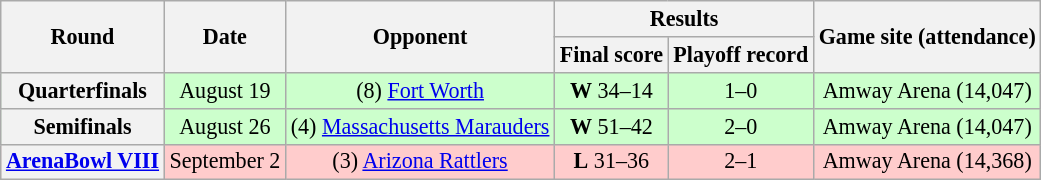<table class="wikitable" style="font-size: 92%;" "align=center">
<tr>
<th rowspan="2">Round</th>
<th rowspan="2">Date</th>
<th rowspan="2">Opponent</th>
<th colspan="2">Results</th>
<th rowspan="2">Game site (attendance)</th>
</tr>
<tr>
<th>Final score</th>
<th>Playoff record</th>
</tr>
<tr style="background:#cfc">
<th>Quarterfinals</th>
<td style="text-align:center;">August 19</td>
<td style="text-align:center;">(8) <a href='#'>Fort Worth</a></td>
<td style="text-align:center;"><strong>W</strong> 34–14</td>
<td style="text-align:center;">1–0</td>
<td style="text-align:center;">Amway Arena (14,047)</td>
</tr>
<tr style="background:#cfc">
<th>Semifinals</th>
<td style="text-align:center;">August 26</td>
<td style="text-align:center;">(4) <a href='#'>Massachusetts Marauders</a></td>
<td style="text-align:center;"><strong>W</strong> 51–42</td>
<td style="text-align:center;">2–0</td>
<td style="text-align:center;">Amway Arena (14,047)</td>
</tr>
<tr style="background:#fcc">
<th><a href='#'>ArenaBowl VIII</a></th>
<td style="text-align:center;">September 2</td>
<td style="text-align:center;">(3) <a href='#'>Arizona Rattlers</a></td>
<td style="text-align:center;"><strong>L</strong> 31–36</td>
<td style="text-align:center;">2–1</td>
<td style="text-align:center;">Amway Arena (14,368)</td>
</tr>
</table>
